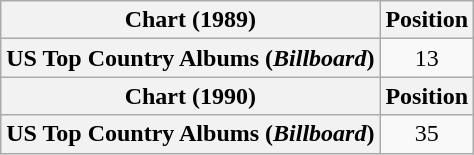<table class="wikitable plainrowheaders" style="text-align:center">
<tr>
<th scope="col">Chart (1989)</th>
<th scope="col">Position</th>
</tr>
<tr>
<th scope="row">US Top Country Albums (<em>Billboard</em>)</th>
<td>13</td>
</tr>
<tr>
<th scope="col">Chart (1990)</th>
<th scope="col">Position</th>
</tr>
<tr>
<th scope="row">US Top Country Albums (<em>Billboard</em>)</th>
<td>35</td>
</tr>
</table>
